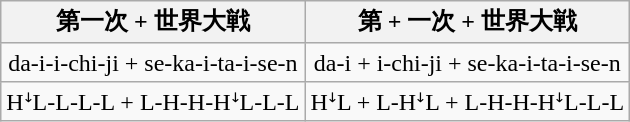<table class="wikitable" style="text-align:center">
<tr>
<th>第一次 + 世界大戦</th>
<th>第 + 一次 + 世界大戦</th>
</tr>
<tr>
<td>da-i-i-chi-ji + se-ka-i-ta-i-se-n</td>
<td>da-i + i-chi-ji + se-ka-i-ta-i-se-n</td>
</tr>
<tr>
<td>HꜜL-L-L-L + L-H-H-HꜜL-L-L</td>
<td>HꜜL + L-HꜜL + L-H-H-HꜜL-L-L</td>
</tr>
</table>
